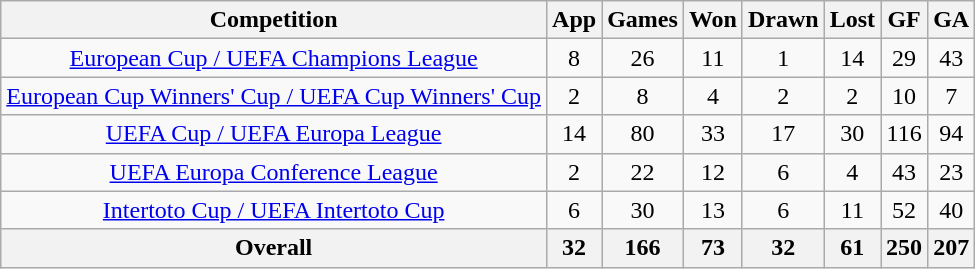<table class="wikitable" style="text-align:center;">
<tr>
<th>Competition</th>
<th>App</th>
<th>Games</th>
<th>Won</th>
<th>Drawn</th>
<th>Lost</th>
<th>GF</th>
<th>GA</th>
</tr>
<tr>
<td><a href='#'>European Cup / UEFA Champions League</a></td>
<td>8</td>
<td>26</td>
<td>11</td>
<td>1</td>
<td>14</td>
<td>29</td>
<td>43</td>
</tr>
<tr>
<td><a href='#'>European Cup Winners' Cup / UEFA Cup Winners' Cup</a></td>
<td>2</td>
<td>8</td>
<td>4</td>
<td>2</td>
<td>2</td>
<td>10</td>
<td>7</td>
</tr>
<tr>
<td><a href='#'>UEFA Cup / UEFA Europa League</a></td>
<td>14</td>
<td>80</td>
<td>33</td>
<td>17</td>
<td>30</td>
<td>116</td>
<td>94</td>
</tr>
<tr>
<td><a href='#'>UEFA Europa Conference League</a></td>
<td>2</td>
<td>22</td>
<td>12</td>
<td>6</td>
<td>4</td>
<td>43</td>
<td>23</td>
</tr>
<tr>
<td><a href='#'>Intertoto Cup / UEFA Intertoto Cup</a></td>
<td>6</td>
<td>30</td>
<td>13</td>
<td>6</td>
<td>11</td>
<td>52</td>
<td>40</td>
</tr>
<tr>
<th>Overall</th>
<th>32</th>
<th>166</th>
<th>73</th>
<th>32</th>
<th>61</th>
<th>250</th>
<th>207</th>
</tr>
</table>
